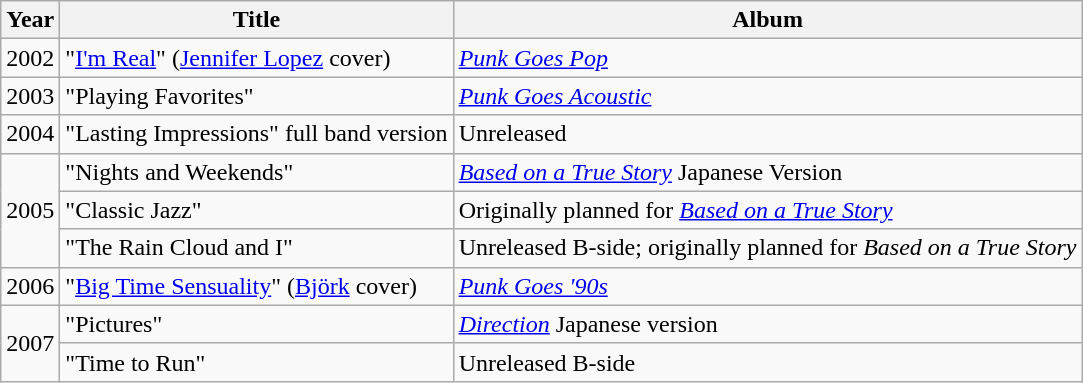<table class="wikitable">
<tr>
<th>Year</th>
<th>Title</th>
<th>Album</th>
</tr>
<tr>
<td>2002</td>
<td>"<a href='#'>I'm Real</a>" (<a href='#'>Jennifer Lopez</a> cover)</td>
<td><em><a href='#'>Punk Goes Pop</a></em></td>
</tr>
<tr>
<td>2003</td>
<td>"Playing Favorites"</td>
<td><em><a href='#'>Punk Goes Acoustic</a></em></td>
</tr>
<tr>
<td>2004</td>
<td>"Lasting Impressions" full band version</td>
<td>Unreleased</td>
</tr>
<tr>
<td rowspan="3">2005</td>
<td>"Nights and Weekends"</td>
<td><em><a href='#'>Based on a True Story</a></em> Japanese Version</td>
</tr>
<tr>
<td>"Classic Jazz"</td>
<td>Originally planned for <em><a href='#'>Based on a True Story</a></em></td>
</tr>
<tr>
<td>"The Rain Cloud and I"</td>
<td>Unreleased B-side; originally planned for <em>Based on a True Story</em></td>
</tr>
<tr>
<td>2006</td>
<td>"<a href='#'>Big Time Sensuality</a>" (<a href='#'>Björk</a> cover)</td>
<td><em><a href='#'>Punk Goes '90s</a></em></td>
</tr>
<tr>
<td rowspan="2">2007</td>
<td>"Pictures"</td>
<td><em><a href='#'>Direction</a></em> Japanese version</td>
</tr>
<tr>
<td>"Time to Run"</td>
<td>Unreleased B-side</td>
</tr>
</table>
